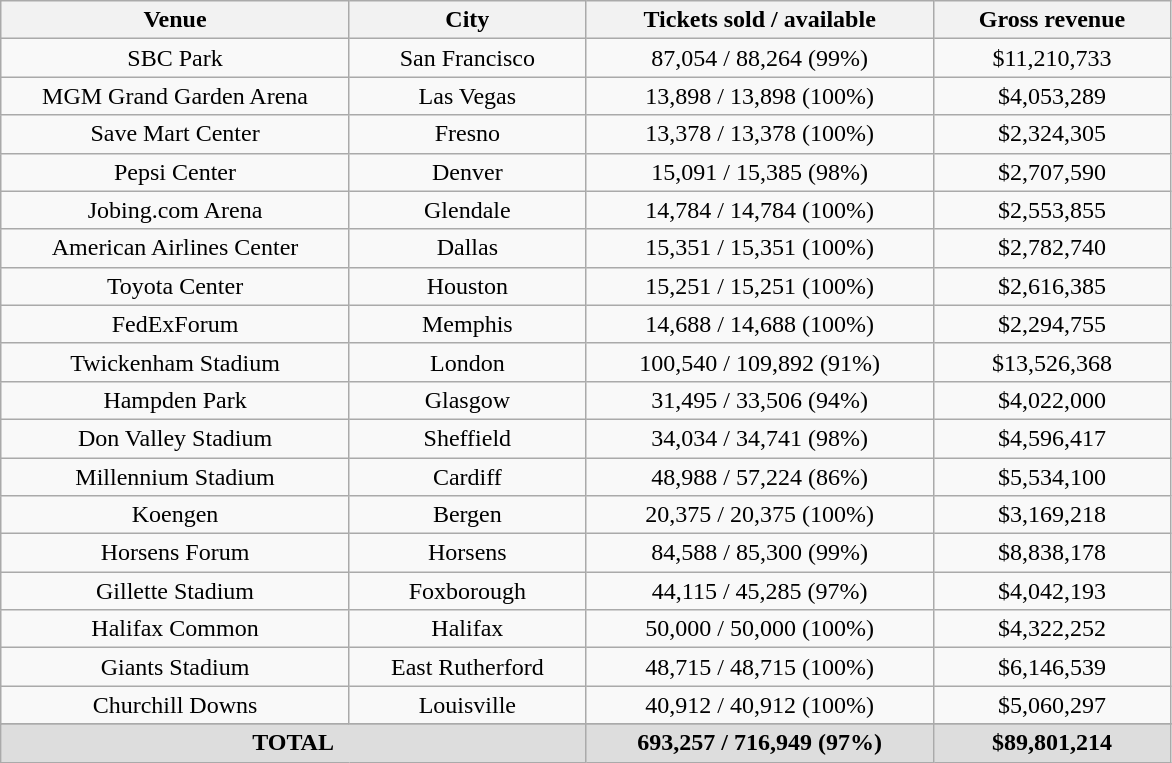<table class="wikitable" style="text-align:center">
<tr>
<th style="width:225px;">Venue</th>
<th style="width:150px;">City</th>
<th style="width:225px;">Tickets sold / available</th>
<th style="width:150px;">Gross revenue</th>
</tr>
<tr>
<td>SBC Park</td>
<td>San Francisco</td>
<td>87,054 / 88,264 (99%)</td>
<td>$11,210,733</td>
</tr>
<tr>
<td>MGM Grand Garden Arena</td>
<td>Las Vegas</td>
<td>13,898 / 13,898 (100%)</td>
<td>$4,053,289</td>
</tr>
<tr>
<td>Save Mart Center</td>
<td>Fresno</td>
<td>13,378 / 13,378 (100%)</td>
<td>$2,324,305</td>
</tr>
<tr>
<td>Pepsi Center</td>
<td>Denver</td>
<td>15,091 / 15,385 (98%)</td>
<td>$2,707,590</td>
</tr>
<tr>
<td>Jobing.com Arena</td>
<td>Glendale</td>
<td>14,784 / 14,784 (100%)</td>
<td>$2,553,855</td>
</tr>
<tr>
<td>American Airlines Center</td>
<td>Dallas</td>
<td>15,351 / 15,351 (100%)</td>
<td>$2,782,740</td>
</tr>
<tr>
<td>Toyota Center</td>
<td>Houston</td>
<td>15,251 / 15,251 (100%)</td>
<td>$2,616,385</td>
</tr>
<tr>
<td>FedExForum</td>
<td>Memphis</td>
<td>14,688 / 14,688 (100%)</td>
<td>$2,294,755</td>
</tr>
<tr>
<td>Twickenham Stadium</td>
<td>London</td>
<td>100,540 / 109,892 (91%)</td>
<td>$13,526,368</td>
</tr>
<tr>
<td>Hampden Park</td>
<td>Glasgow</td>
<td>31,495 / 33,506 (94%)</td>
<td>$4,022,000</td>
</tr>
<tr>
<td>Don Valley Stadium</td>
<td>Sheffield</td>
<td>34,034 / 34,741 (98%)</td>
<td>$4,596,417</td>
</tr>
<tr>
<td>Millennium Stadium</td>
<td>Cardiff</td>
<td>48,988 / 57,224 (86%)</td>
<td>$5,534,100</td>
</tr>
<tr>
<td>Koengen</td>
<td>Bergen</td>
<td>20,375 / 20,375 (100%)</td>
<td>$3,169,218</td>
</tr>
<tr>
<td>Horsens Forum</td>
<td>Horsens</td>
<td>84,588 / 85,300 (99%)</td>
<td>$8,838,178</td>
</tr>
<tr>
<td>Gillette Stadium</td>
<td>Foxborough</td>
<td>44,115 / 45,285 (97%)</td>
<td>$4,042,193</td>
</tr>
<tr>
<td>Halifax Common</td>
<td>Halifax</td>
<td>50,000 / 50,000 (100%)</td>
<td>$4,322,252</td>
</tr>
<tr>
<td>Giants Stadium</td>
<td>East Rutherford</td>
<td>48,715 / 48,715 (100%)</td>
<td>$6,146,539</td>
</tr>
<tr>
<td>Churchill Downs</td>
<td>Louisville</td>
<td>40,912 / 40,912 (100%)</td>
<td>$5,060,297</td>
</tr>
<tr>
</tr>
<tr style="background:#ddd;">
<td colspan="2"><strong>TOTAL</strong></td>
<td><strong>693,257 / 716,949 (97%)</strong></td>
<td><strong>$89,801,214</strong></td>
</tr>
</table>
